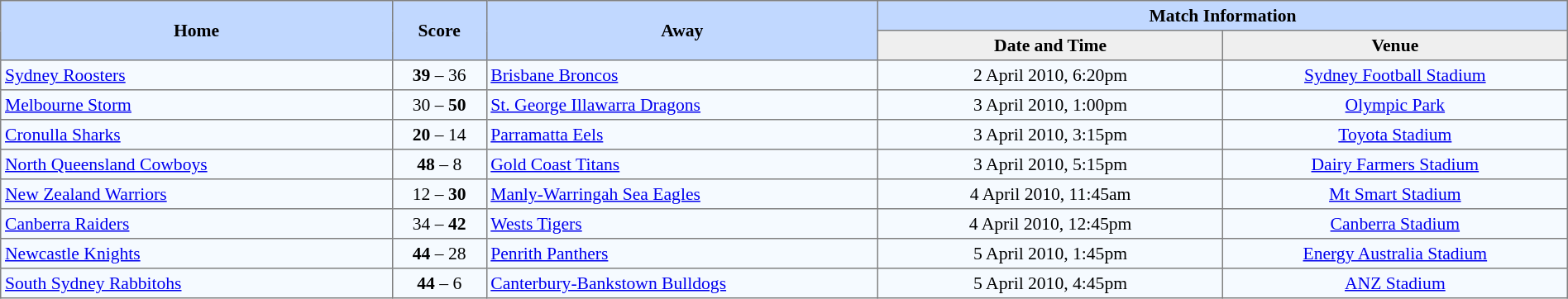<table border="1" cellpadding="3" cellspacing="0" style="border-collapse:collapse; font-size:90%; text-align:center; width:100%;">
<tr style="background:#c1d8ff;">
<th rowspan="2" style="width:25%;">Home</th>
<th rowspan="2" style="width:6%;">Score</th>
<th rowspan="2" style="width:25%;">Away</th>
<th colspan=6>Match Information</th>
</tr>
<tr style="background:#efefef;">
<th width=22%>Date and Time</th>
<th width=22%>Venue</th>
</tr>
<tr style="text-align:center; background:#f5faff;">
<td align=left> <a href='#'>Sydney Roosters</a></td>
<td><strong>39</strong> – 36</td>
<td align=left> <a href='#'>Brisbane Broncos</a></td>
<td>2 April 2010, 6:20pm</td>
<td><a href='#'>Sydney Football Stadium</a></td>
</tr>
<tr style="text-align:center; background:#f5faff;">
<td align=left> <a href='#'>Melbourne Storm</a></td>
<td>30 – <strong>50</strong></td>
<td align=left> <a href='#'>St. George Illawarra Dragons</a></td>
<td>3 April 2010, 1:00pm</td>
<td><a href='#'>Olympic Park</a></td>
</tr>
<tr style="text-align:center; background:#f5faff;">
<td align=left> <a href='#'>Cronulla Sharks</a></td>
<td><strong>20</strong> – 14</td>
<td align=left> <a href='#'>Parramatta Eels</a></td>
<td>3 April 2010, 3:15pm</td>
<td><a href='#'>Toyota Stadium</a></td>
</tr>
<tr style="text-align:center; background:#f5faff;">
<td align=left> <a href='#'>North Queensland Cowboys</a></td>
<td><strong>48</strong> – 8</td>
<td align=left> <a href='#'>Gold Coast Titans</a></td>
<td>3 April 2010, 5:15pm</td>
<td><a href='#'>Dairy Farmers Stadium</a></td>
</tr>
<tr style="text-align:center; background:#f5faff;">
<td align=left> <a href='#'>New Zealand Warriors</a></td>
<td>12 – <strong>30</strong></td>
<td align=left> <a href='#'>Manly-Warringah Sea Eagles</a></td>
<td>4 April 2010, 11:45am</td>
<td><a href='#'>Mt Smart Stadium</a></td>
</tr>
<tr style="text-align:center; background:#f5faff;">
<td align=left> <a href='#'>Canberra Raiders</a></td>
<td>34 – <strong>42</strong></td>
<td align=left> <a href='#'>Wests Tigers</a></td>
<td>4 April 2010, 12:45pm</td>
<td><a href='#'>Canberra Stadium</a></td>
</tr>
<tr style="text-align:center; background:#f5faff;">
<td align=left> <a href='#'>Newcastle Knights</a></td>
<td><strong>44</strong> – 28</td>
<td align=left> <a href='#'>Penrith Panthers</a></td>
<td>5 April 2010, 1:45pm</td>
<td><a href='#'>Energy Australia Stadium</a></td>
</tr>
<tr style="text-align:center; background:#f5faff;">
<td align=left> <a href='#'>South Sydney Rabbitohs</a></td>
<td><strong>44</strong> – 6</td>
<td align=left> <a href='#'>Canterbury-Bankstown Bulldogs</a></td>
<td>5 April 2010, 4:45pm</td>
<td><a href='#'>ANZ Stadium</a></td>
</tr>
</table>
